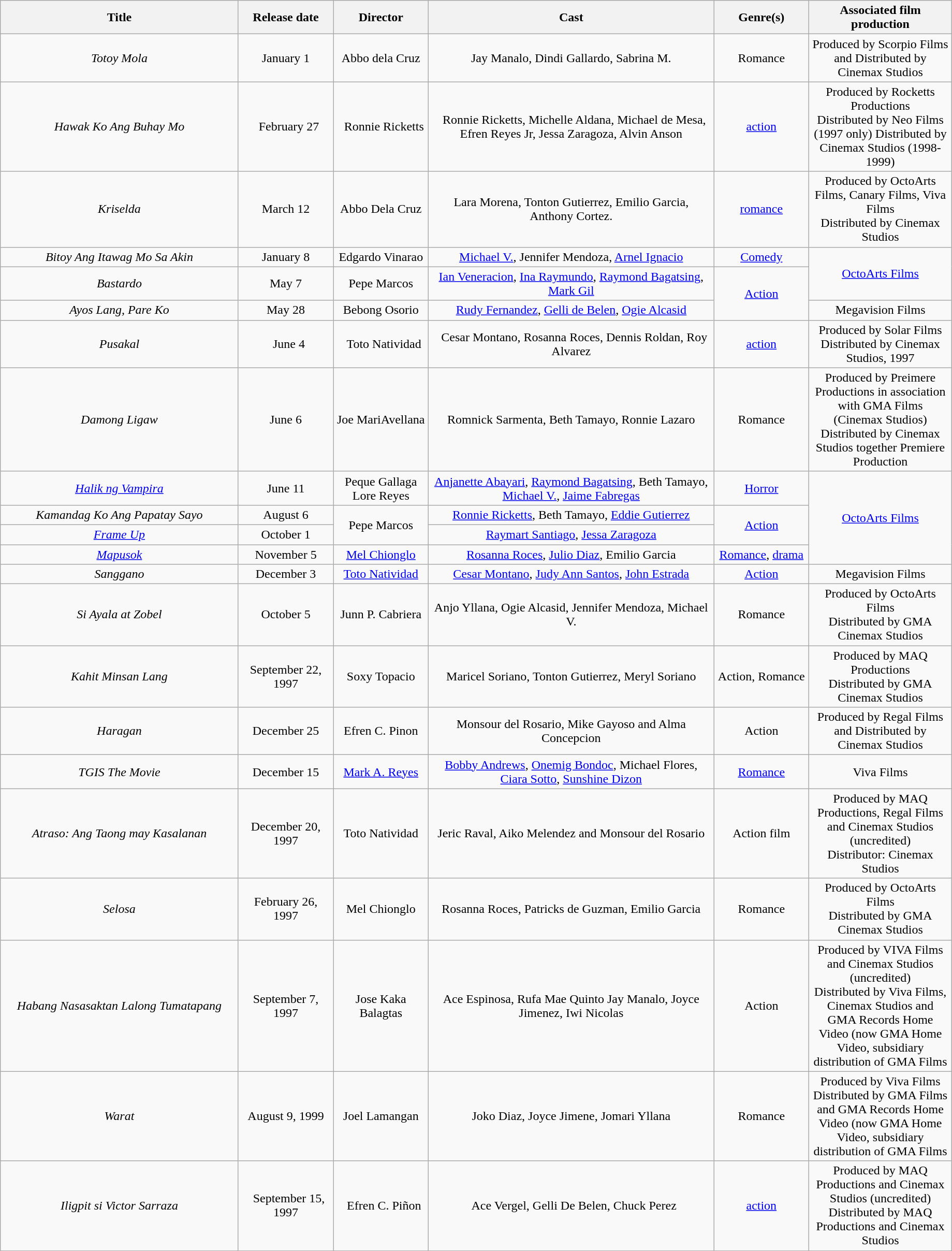<table class="wikitable" "toccolours sortable" style="width:97%; text-align:center">
<tr>
<th style="width:25%;">Title</th>
<th style="width:10%;">Release date</th>
<th style="width:10%;">Director</th>
<th style="width:30%;">Cast</th>
<th style="width:10%;">Genre(s)</th>
<th style="width:15%;">Associated film production</th>
</tr>
<tr>
<td><em>Totoy Mola</em></td>
<td>January 1</td>
<td>Abbo dela Cruz</td>
<td>Jay Manalo, Dindi Gallardo, Sabrina M.</td>
<td>Romance</td>
<td>Produced by Scorpio Films and Distributed by Cinemax Studios </td>
</tr>
<tr>
<td><em>Hawak Ko Ang Buhay Mo</em></td>
<td>  February 27</td>
<td>  Ronnie Ricketts</td>
<td>  Ronnie Ricketts, Michelle Aldana, Michael de Mesa, Efren Reyes Jr, Jessa Zaragoza, Alvin Anson</td>
<td><a href='#'>action</a></td>
<td>Produced by Rocketts Productions<br>Distributed by Neo Films (1997 only)
Distributed by Cinemax Studios (1998-1999)
</td>
</tr>
<tr>
<td><em>Kriselda</em></td>
<td>March 12</td>
<td>Abbo Dela Cruz</td>
<td>Lara Morena, Tonton Gutierrez, Emilio Garcia, Anthony Cortez.</td>
<td><a href='#'>romance</a></td>
<td>Produced by OctoArts Films, Canary Films, Viva Films<br>Distributed by Cinemax Studios </td>
</tr>
<tr>
<td><em>Bitoy Ang Itawag Mo Sa Akin</em></td>
<td>January 8</td>
<td>Edgardo Vinarao</td>
<td><a href='#'>Michael V.</a>, Jennifer Mendoza, <a href='#'>Arnel Ignacio</a></td>
<td><a href='#'>Comedy</a></td>
<td rowspan="2"><a href='#'>OctoArts Films</a></td>
</tr>
<tr>
<td><em>Bastardo</em></td>
<td>May 7</td>
<td>Pepe Marcos</td>
<td><a href='#'>Ian Veneracion</a>, <a href='#'>Ina Raymundo</a>, <a href='#'>Raymond Bagatsing</a>, <a href='#'>Mark Gil</a></td>
<td rowspan="2"><a href='#'>Action</a></td>
</tr>
<tr>
<td><em>Ayos Lang, Pare Ko</em></td>
<td>May 28</td>
<td>Bebong Osorio</td>
<td><a href='#'>Rudy Fernandez</a>, <a href='#'>Gelli de Belen</a>, <a href='#'>Ogie Alcasid</a></td>
<td>Megavision Films</td>
</tr>
<tr>
<td><em>Pusakal</em></td>
<td>  June 4</td>
<td>  Toto Natividad</td>
<td>  Cesar Montano, Rosanna Roces, Dennis Roldan, Roy Alvarez</td>
<td><a href='#'>action</a></td>
<td>Produced by Solar Films<br>Distributed by Cinemax Studios, 1997 </td>
</tr>
<tr>
<td><em>Damong Ligaw</em></td>
<td>June 6</td>
<td>Joe MariAvellana</td>
<td>Romnick Sarmenta, Beth Tamayo, Ronnie Lazaro</td>
<td>Romance</td>
<td>Produced by Preimere Productions in association with GMA Films (Cinemax Studios)<br>Distributed by Cinemax  Studios together Premiere Production </td>
</tr>
<tr>
<td><em><a href='#'>Halik ng Vampira</a></em></td>
<td>June 11</td>
<td>Peque Gallaga<br>Lore Reyes</td>
<td><a href='#'>Anjanette Abayari</a>, <a href='#'>Raymond Bagatsing</a>, Beth Tamayo, <a href='#'>Michael V.</a>, <a href='#'>Jaime Fabregas</a></td>
<td><a href='#'>Horror</a></td>
<td rowspan="4"><a href='#'>OctoArts Films</a></td>
</tr>
<tr>
<td><em>Kamandag Ko Ang Papatay Sayo</em></td>
<td>August 6</td>
<td rowspan="2">Pepe Marcos</td>
<td><a href='#'>Ronnie Ricketts</a>, Beth Tamayo, <a href='#'>Eddie Gutierrez</a></td>
<td rowspan="2"><a href='#'>Action</a></td>
</tr>
<tr>
<td><em><a href='#'>Frame Up</a></em></td>
<td>October 1</td>
<td><a href='#'>Raymart Santiago</a>, <a href='#'>Jessa Zaragoza</a></td>
</tr>
<tr>
<td><em><a href='#'>Mapusok</a></em></td>
<td>November 5</td>
<td><a href='#'>Mel Chionglo</a></td>
<td><a href='#'>Rosanna Roces</a>, <a href='#'>Julio Diaz</a>, Emilio Garcia</td>
<td><a href='#'>Romance</a>, <a href='#'>drama</a></td>
</tr>
<tr>
<td><em>Sanggano</em></td>
<td>December 3</td>
<td><a href='#'>Toto Natividad</a></td>
<td><a href='#'>Cesar Montano</a>, <a href='#'>Judy Ann Santos</a>, <a href='#'>John Estrada</a></td>
<td><a href='#'>Action</a></td>
<td>Megavision Films</td>
</tr>
<tr>
<td><em>Si Ayala at Zobel</em></td>
<td>October 5</td>
<td>Junn P. Cabriera</td>
<td>Anjo Yllana,  Ogie Alcasid, Jennifer Mendoza, Michael V.</td>
<td>Romance</td>
<td>Produced by OctoArts Films<br>Distributed by GMA Cinemax Studios </td>
</tr>
<tr>
<td><em>Kahit Minsan Lang </em></td>
<td>September 22, 1997</td>
<td>Soxy Topacio</td>
<td>Maricel Soriano, Tonton Gutierrez, Meryl Soriano</td>
<td>Action, Romance</td>
<td>Produced by MAQ Productions<br>Distributed by GMA  Cinemax Studios  
</td>
</tr>
<tr>
<td><em>Haragan</em></td>
<td>December 25</td>
<td>Efren C. Pinon</td>
<td>Monsour del Rosario, Mike Gayoso and Alma Concepcion</td>
<td>Action</td>
<td>Produced by Regal Films and Distributed by Cinemax Studios </td>
</tr>
<tr>
<td><em>TGIS The Movie</em></td>
<td>December 15</td>
<td><a href='#'>Mark A. Reyes</a></td>
<td><a href='#'>Bobby Andrews</a>, <a href='#'>Onemig Bondoc</a>, Michael Flores, <a href='#'>Ciara Sotto</a>, <a href='#'>Sunshine Dizon</a></td>
<td><a href='#'>Romance</a></td>
<td>Viva Films</td>
</tr>
<tr>
<td><em>Atraso: Ang Taong may Kasalanan</em></td>
<td>December 20, 1997</td>
<td>Toto Natividad</td>
<td>Jeric Raval,  Aiko Melendez and Monsour del Rosario</td>
<td>Action film</td>
<td>Produced by MAQ Productions, Regal Films and Cinemax Studios (uncredited)<br>Distributor:  Cinemax Studios </td>
</tr>
<tr>
<td><em>Selosa</em></td>
<td>February 26, 1997</td>
<td>Mel Chionglo</td>
<td>Rosanna Roces, Patricks de Guzman, Emilio Garcia</td>
<td>Romance</td>
<td>Produced by OctoArts Films<br>Distributed by GMA Cinemax Studios </td>
</tr>
<tr>
<td><em>Habang Nasasaktan Lalong Tumatapang</em></td>
<td>September 7, 1997</td>
<td>Jose Kaka Balagtas</td>
<td>Ace Espinosa, Rufa Mae Quinto Jay Manalo, Joyce Jimenez, Iwi Nicolas</td>
<td>Action</td>
<td>Produced by VIVA Films and Cinemax Studios (uncredited)<br>Distributed by Viva Films, Cinemax Studios and GMA Records Home Video (now GMA Home Video, subsidiary distribution of GMA Films </td>
</tr>
<tr>
<td><em>Warat</em></td>
<td>August 9, 1999</td>
<td>Joel Lamangan</td>
<td>Joko Diaz, Joyce Jimene, Jomari Yllana</td>
<td>Romance</td>
<td>Produced by Viva Films <br>Distributed by GMA Films and GMA Records Home Video (now GMA Home Video, subsidiary distribution of GMA Films </td>
</tr>
<tr>
<td><em>Iligpit si Victor Sarraza</em></td>
<td>  September 15, 1997</td>
<td>  Efren C. Piñon</td>
<td>  Ace Vergel, Gelli De Belen, Chuck Perez</td>
<td><a href='#'>action</a></td>
<td>Produced by MAQ Productions and Cinemax Studios (uncredited)<br>Distributed by MAQ Productions and Cinemax  Studios </td>
</tr>
<tr>
</tr>
</table>
